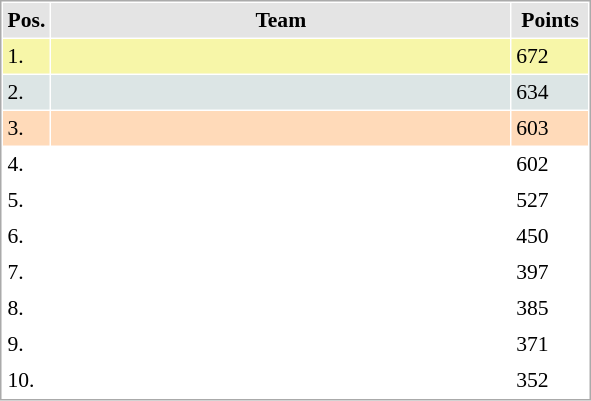<table cellspacing="1" cellpadding="3" style="border:1px solid #aaa; font-size:90%;">
<tr style="background:#e4e4e4;">
<th style="width:10px;">Pos.</th>
<th style="width:300px;">Team</th>
<th style="width:45px;">Points</th>
</tr>
<tr style="background:#f7f6a8;">
<td>1.</td>
<td align="left"><strong></strong></td>
<td>672</td>
</tr>
<tr style="background:#dce5e5;">
<td>2.</td>
<td align="left"></td>
<td>634</td>
</tr>
<tr style="background:#ffdab9;">
<td>3.</td>
<td align="left"></td>
<td>603</td>
</tr>
<tr>
<td>4.</td>
<td align="left"></td>
<td>602</td>
</tr>
<tr>
<td>5.</td>
<td align="left"></td>
<td>527</td>
</tr>
<tr>
<td>6.</td>
<td align="left"></td>
<td>450</td>
</tr>
<tr>
<td>7.</td>
<td align="left"></td>
<td>397</td>
</tr>
<tr>
<td>8.</td>
<td align="left"></td>
<td>385</td>
</tr>
<tr>
<td>9.</td>
<td align="left"></td>
<td>371</td>
</tr>
<tr>
<td>10.</td>
<td align="left"></td>
<td>352</td>
</tr>
</table>
